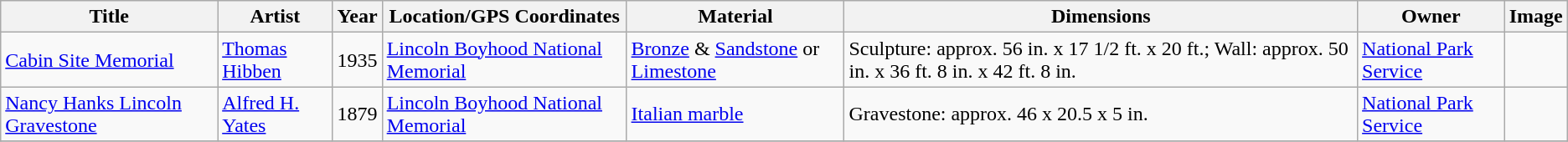<table class="wikitable sortable">
<tr>
<th>Title</th>
<th>Artist</th>
<th>Year</th>
<th>Location/GPS Coordinates</th>
<th>Material</th>
<th>Dimensions</th>
<th>Owner</th>
<th>Image</th>
</tr>
<tr>
<td><a href='#'>Cabin Site Memorial</a></td>
<td><a href='#'>Thomas Hibben</a></td>
<td>1935</td>
<td><a href='#'>Lincoln Boyhood National Memorial</a> </td>
<td><a href='#'>Bronze</a> & <a href='#'>Sandstone</a> or <a href='#'>Limestone</a></td>
<td>Sculpture: approx. 56 in. x 17 1/2 ft. x 20 ft.; Wall: approx. 50 in. x 36 ft. 8 in. x 42 ft. 8 in.</td>
<td><a href='#'>National Park Service</a></td>
<td></td>
</tr>
<tr>
<td><a href='#'>Nancy Hanks Lincoln Gravestone</a></td>
<td><a href='#'>Alfred H. Yates</a></td>
<td>1879</td>
<td><a href='#'>Lincoln Boyhood National Memorial</a></td>
<td><a href='#'>Italian marble</a></td>
<td>Gravestone: approx. 46 x 20.5 x 5 in.</td>
<td><a href='#'>National Park Service</a></td>
<td></td>
</tr>
<tr>
</tr>
</table>
